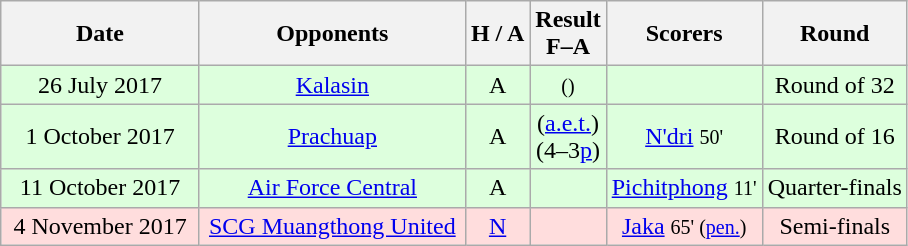<table class="wikitable" style="text-align:center">
<tr>
<th width="125">Date</th>
<th width="170">Opponents</th>
<th nowrap>H / A</th>
<th>Result<br>F–A</th>
<th>Scorers</th>
<th>Round</th>
</tr>
<tr bgcolor="#ddffdd">
<td>26 July 2017</td>
<td><a href='#'>Kalasin</a></td>
<td>A</td>
<td nowrap> <small>()</small></td>
<td></td>
<td>Round of 32</td>
</tr>
<tr bgcolor="#ddffdd">
<td>1 October 2017</td>
<td><a href='#'>Prachuap</a></td>
<td>A</td>
<td nowrap> (<a href='#'>a.e.t.</a>)<br>(4–3<a href='#'>p</a>)</td>
<td nowrap><a href='#'>N'dri</a> <small>50'</small></td>
<td>Round of 16</td>
</tr>
<tr bgcolor="#ddffdd">
<td>11 October 2017</td>
<td><a href='#'>Air Force Central</a></td>
<td>A</td>
<td> </td>
<td nowrap><a href='#'>Pichitphong</a> <small>11'</small></td>
<td nowrap>Quarter-finals</td>
</tr>
<tr bgcolor="#ffdddd">
<td>4 November 2017</td>
<td><a href='#'>SCG Muangthong United</a></td>
<td><a href='#'>N</a></td>
<td></td>
<td nowrap><a href='#'>Jaka</a> <small>65' (<a href='#'>pen.</a>)</small></td>
<td>Semi-finals</td>
</tr>
</table>
